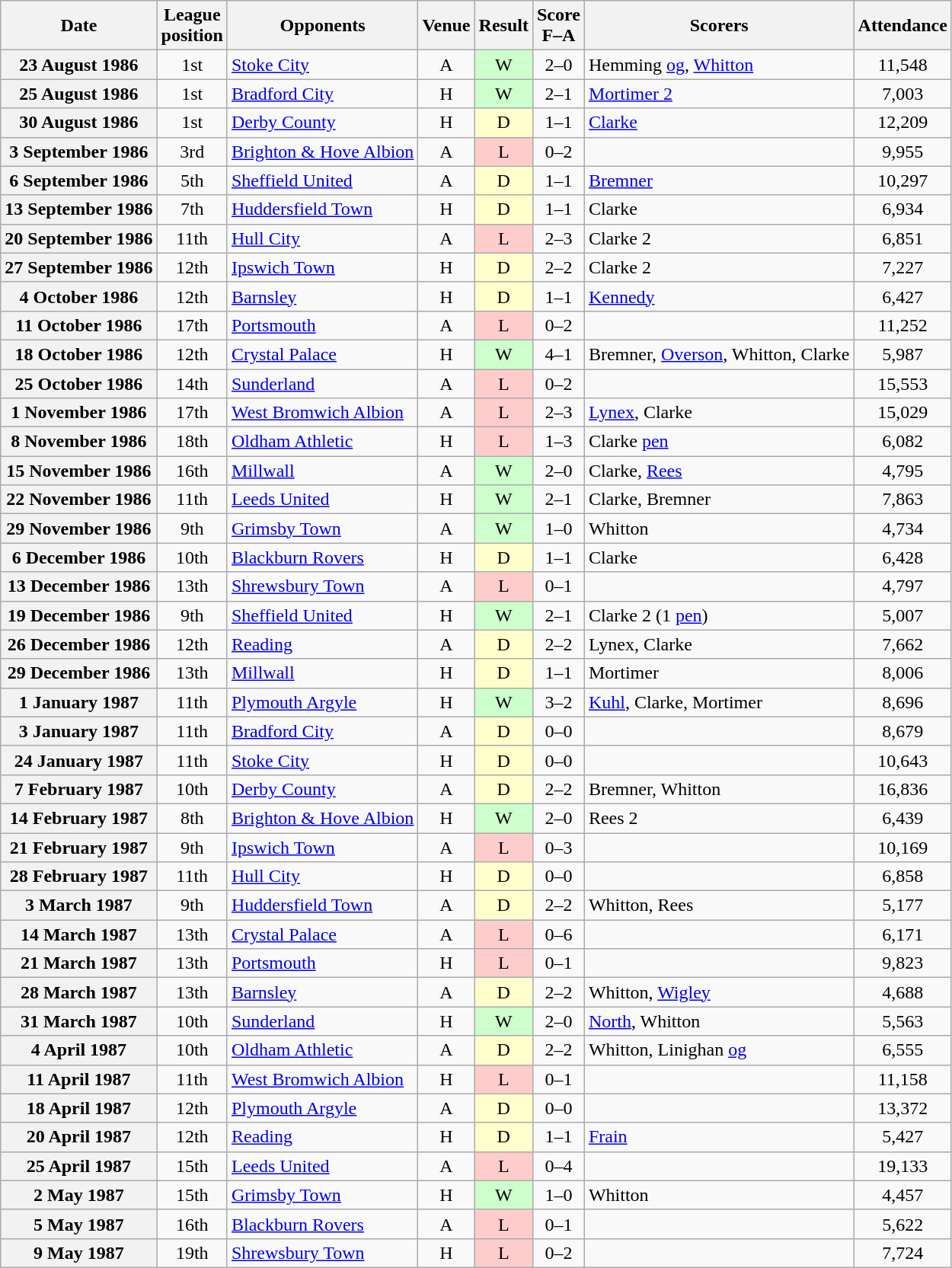<table class="wikitable plainrowheaders" style="text-align:center">
<tr>
<th scope="col">Date</th>
<th scope="col">League<br>position</th>
<th scope="col">Opponents</th>
<th scope="col">Venue</th>
<th scope="col">Result</th>
<th scope="col">Score<br>F–A</th>
<th scope="col">Scorers</th>
<th scope="col">Attendance</th>
</tr>
<tr>
<th scope="row">23 August 1986</th>
<td>1st</td>
<td align="left"><a href='#'>Stoke City</a></td>
<td>A</td>
<td style="background:#cfc">W</td>
<td>2–0</td>
<td align="left">Hemming <a href='#'>og</a>, <a href='#'>Whitton</a></td>
<td>11,548</td>
</tr>
<tr>
<th scope="row">25 August 1986</th>
<td>1st</td>
<td align="left"><a href='#'>Bradford City</a></td>
<td>H</td>
<td style="background:#cfc">W</td>
<td>2–1</td>
<td align="left"><a href='#'>Mortimer 2</a></td>
<td>7,003</td>
</tr>
<tr>
<th scope="row">30 August 1986</th>
<td>1st</td>
<td align="left"><a href='#'>Derby County</a></td>
<td>H</td>
<td style="background:#ffc">D</td>
<td>1–1</td>
<td align="left"><a href='#'>Clarke</a></td>
<td>12,209</td>
</tr>
<tr>
<th scope="row">3 September 1986</th>
<td>3rd</td>
<td align="left"><a href='#'>Brighton & Hove Albion</a></td>
<td>A</td>
<td style="background:#fcc">L</td>
<td>0–2</td>
<td></td>
<td>9,955</td>
</tr>
<tr>
<th scope="row">6 September 1986</th>
<td>5th</td>
<td align="left"><a href='#'>Sheffield United</a></td>
<td>A</td>
<td style="background:#ffc">D</td>
<td>1–1</td>
<td align="left"><a href='#'>Bremner</a></td>
<td>10,297</td>
</tr>
<tr>
<th scope="row">13 September 1986</th>
<td>7th</td>
<td align="left"><a href='#'>Huddersfield Town</a></td>
<td>H</td>
<td style="background:#ffc">D</td>
<td>1–1</td>
<td align="left">Clarke</td>
<td>6,934</td>
</tr>
<tr>
<th scope="row">20 September 1986</th>
<td>11th</td>
<td align="left"><a href='#'>Hull City</a></td>
<td>A</td>
<td style="background:#fcc">L</td>
<td>2–3</td>
<td align="left">Clarke 2</td>
<td>6,851</td>
</tr>
<tr>
<th scope="row">27 September 1986</th>
<td>12th</td>
<td align="left"><a href='#'>Ipswich Town</a></td>
<td>H</td>
<td style="background:#ffc">D</td>
<td>2–2</td>
<td align="left">Clarke 2</td>
<td>7,227</td>
</tr>
<tr>
<th scope="row">4 October 1986</th>
<td>12th</td>
<td align="left"><a href='#'>Barnsley</a></td>
<td>H</td>
<td style="background:#ffc">D</td>
<td>1–1</td>
<td align="left"><a href='#'>Kennedy</a></td>
<td>6,427</td>
</tr>
<tr>
<th scope="row">11 October 1986</th>
<td>17th</td>
<td align="left"><a href='#'>Portsmouth</a></td>
<td>A</td>
<td style="background:#fcc">L</td>
<td>0–2</td>
<td></td>
<td>11,252</td>
</tr>
<tr>
<th scope="row">18 October 1986</th>
<td>12th</td>
<td align="left"><a href='#'>Crystal Palace</a></td>
<td>H</td>
<td style="background:#cfc">W</td>
<td>4–1</td>
<td align="left">Bremner, <a href='#'>Overson</a>, Whitton, Clarke</td>
<td>5,987</td>
</tr>
<tr>
<th scope="row">25 October 1986</th>
<td>14th</td>
<td align="left"><a href='#'>Sunderland</a></td>
<td>A</td>
<td style="background:#fcc">L</td>
<td>0–2</td>
<td></td>
<td>15,553</td>
</tr>
<tr>
<th scope="row">1 November 1986</th>
<td>17th</td>
<td align="left"><a href='#'>West Bromwich Albion</a></td>
<td>A</td>
<td style="background:#fcc">L</td>
<td>2–3</td>
<td align="left"><a href='#'>Lynex</a>, Clarke</td>
<td>15,029</td>
</tr>
<tr>
<th scope="row">8 November 1986</th>
<td>18th</td>
<td align="left"><a href='#'>Oldham Athletic</a></td>
<td>H</td>
<td style="background:#fcc">L</td>
<td>1–3</td>
<td align="left">Clarke <a href='#'>pen</a></td>
<td>6,082</td>
</tr>
<tr>
<th scope="row">15 November 1986</th>
<td>16th</td>
<td align="left"><a href='#'>Millwall</a></td>
<td>A</td>
<td style="background:#cfc">W</td>
<td>2–0</td>
<td align="left">Clarke, <a href='#'>Rees</a></td>
<td>4,795</td>
</tr>
<tr>
<th scope="row">22 November 1986</th>
<td>11th</td>
<td align="left"><a href='#'>Leeds United</a></td>
<td>H</td>
<td style="background:#cfc">W</td>
<td>2–1</td>
<td align="left">Clarke, Bremner</td>
<td>7,863</td>
</tr>
<tr>
<th scope="row">29 November 1986</th>
<td>9th</td>
<td align="left"><a href='#'>Grimsby Town</a></td>
<td>A</td>
<td style="background:#cfc">W</td>
<td>1–0</td>
<td align="left">Whitton</td>
<td>4,734</td>
</tr>
<tr>
<th scope="row">6 December 1986</th>
<td>10th</td>
<td align="left"><a href='#'>Blackburn Rovers</a></td>
<td>H</td>
<td style="background:#ffc">D</td>
<td>1–1</td>
<td align="left">Clarke</td>
<td>6,428</td>
</tr>
<tr>
<th scope="row">13 December 1986</th>
<td>13th</td>
<td align="left"><a href='#'>Shrewsbury Town</a></td>
<td>A</td>
<td style="background:#fcc">L</td>
<td>0–1</td>
<td></td>
<td>4,797</td>
</tr>
<tr>
<th scope="row">19 December 1986</th>
<td>9th</td>
<td align="left"><a href='#'>Sheffield United</a></td>
<td>H</td>
<td style="background:#cfc">W</td>
<td>2–1</td>
<td align="left">Clarke 2 (1 <a href='#'>pen</a>)</td>
<td>5,007</td>
</tr>
<tr>
<th scope="row">26 December 1986</th>
<td>12th</td>
<td align="left"><a href='#'>Reading</a></td>
<td>A</td>
<td style="background:#ffc">D</td>
<td>2–2</td>
<td align="left">Lynex, Clarke</td>
<td>7,662</td>
</tr>
<tr>
<th scope="row">29 December 1986</th>
<td>13th</td>
<td align="left"><a href='#'>Millwall</a></td>
<td>H</td>
<td style="background:#ffc">D</td>
<td>1–1</td>
<td align="left">Mortimer</td>
<td>8,006</td>
</tr>
<tr>
<th scope="row">1 January 1987</th>
<td>11th</td>
<td align="left"><a href='#'>Plymouth Argyle</a></td>
<td>H</td>
<td style="background:#cfc">W</td>
<td>3–2</td>
<td align="left"><a href='#'>Kuhl</a>, Clarke, Mortimer</td>
<td>8,696</td>
</tr>
<tr>
<th scope="row">3 January 1987</th>
<td>11th</td>
<td align="left"><a href='#'>Bradford City</a></td>
<td>A</td>
<td style="background:#ffc">D</td>
<td>0–0</td>
<td></td>
<td>8,679</td>
</tr>
<tr>
<th scope="row">24 January 1987</th>
<td>11th</td>
<td align="left"><a href='#'>Stoke City</a></td>
<td>H</td>
<td style="background:#ffc">D</td>
<td>0–0</td>
<td></td>
<td>10,643</td>
</tr>
<tr>
<th scope="row">7 February 1987</th>
<td>10th</td>
<td align="left"><a href='#'>Derby County</a></td>
<td>A</td>
<td style="background:#ffc">D</td>
<td>2–2</td>
<td align="left">Bremner, Whitton</td>
<td>16,836</td>
</tr>
<tr>
<th scope="row">14 February 1987</th>
<td>8th</td>
<td align="left"><a href='#'>Brighton & Hove Albion</a></td>
<td>H</td>
<td style="background:#cfc">W</td>
<td>2–0</td>
<td align="left">Rees 2</td>
<td>6,439</td>
</tr>
<tr>
<th scope="row">21 February 1987</th>
<td>9th</td>
<td align="left"><a href='#'>Ipswich Town</a></td>
<td>A</td>
<td style="background:#fcc">L</td>
<td>0–3</td>
<td></td>
<td>10,169</td>
</tr>
<tr>
<th scope="row">28 February 1987</th>
<td>11th</td>
<td align="left"><a href='#'>Hull City</a></td>
<td>H</td>
<td style="background:#ffc">D</td>
<td>0–0</td>
<td></td>
<td>6,858</td>
</tr>
<tr>
<th scope="row">3 March 1987</th>
<td>9th</td>
<td align="left"><a href='#'>Huddersfield Town</a></td>
<td>A</td>
<td style="background:#ffc">D</td>
<td>2–2</td>
<td align="left">Whitton, Rees</td>
<td>5,177</td>
</tr>
<tr>
<th scope="row">14 March 1987</th>
<td>13th</td>
<td align="left"><a href='#'>Crystal Palace</a></td>
<td>A</td>
<td style="background:#fcc">L</td>
<td>0–6</td>
<td></td>
<td>6,171</td>
</tr>
<tr>
<th scope="row">21 March 1987</th>
<td>13th</td>
<td align="left"><a href='#'>Portsmouth</a></td>
<td>H</td>
<td style="background:#fcc">L</td>
<td>0–1</td>
<td></td>
<td>9,823</td>
</tr>
<tr>
<th scope="row">28 March 1987</th>
<td>13th</td>
<td align="left"><a href='#'>Barnsley</a></td>
<td>A</td>
<td style="background:#ffc">D</td>
<td>2–2</td>
<td align="left">Whitton, <a href='#'>Wigley</a></td>
<td>4,688</td>
</tr>
<tr>
<th scope="row">31 March 1987</th>
<td>10th</td>
<td align="left"><a href='#'>Sunderland</a></td>
<td>H</td>
<td style="background:#cfc">W</td>
<td>2–0</td>
<td align="left"><a href='#'>North</a>, Whitton</td>
<td>5,563</td>
</tr>
<tr>
<th scope="row">4 April 1987</th>
<td>10th</td>
<td align="left"><a href='#'>Oldham Athletic</a></td>
<td>A</td>
<td style="background:#ffc">D</td>
<td>2–2</td>
<td align="left">Whitton, Linighan <a href='#'>og</a></td>
<td>6,555</td>
</tr>
<tr>
<th scope="row">11 April 1987</th>
<td>11th</td>
<td align="left"><a href='#'>West Bromwich Albion</a></td>
<td>H</td>
<td style="background:#fcc">L</td>
<td>0–1</td>
<td></td>
<td>11,158</td>
</tr>
<tr>
<th scope="row">18 April 1987</th>
<td>12th</td>
<td align="left"><a href='#'>Plymouth Argyle</a></td>
<td>A</td>
<td style="background:#ffc">D</td>
<td>0–0</td>
<td></td>
<td>13,372</td>
</tr>
<tr>
<th scope="row">20 April 1987</th>
<td>12th</td>
<td align="left"><a href='#'>Reading</a></td>
<td>H</td>
<td style="background:#ffc">D</td>
<td>1–1</td>
<td align="left"><a href='#'>Frain</a></td>
<td>5,427</td>
</tr>
<tr>
<th scope="row">25 April 1987</th>
<td>15th</td>
<td align="left"><a href='#'>Leeds United</a></td>
<td>A</td>
<td style="background:#fcc">L</td>
<td>0–4</td>
<td></td>
<td>19,133</td>
</tr>
<tr>
<th scope="row">2 May 1987</th>
<td>15th</td>
<td align="left"><a href='#'>Grimsby Town</a></td>
<td>H</td>
<td style="background:#cfc">W</td>
<td>1–0</td>
<td align="left">Whitton</td>
<td>4,457</td>
</tr>
<tr>
<th scope="row">5 May 1987</th>
<td>16th</td>
<td align="left"><a href='#'>Blackburn Rovers</a></td>
<td>A</td>
<td style="background:#fcc">L</td>
<td>0–1</td>
<td></td>
<td>5,622</td>
</tr>
<tr>
<th scope="row">9 May 1987</th>
<td>19th</td>
<td align="left"><a href='#'>Shrewsbury Town</a></td>
<td>H</td>
<td style="background:#fcc">L</td>
<td>0–2</td>
<td></td>
<td>7,724</td>
</tr>
</table>
